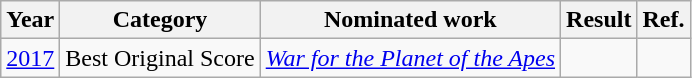<table class="wikitable">
<tr>
<th>Year</th>
<th>Category</th>
<th>Nominated work</th>
<th>Result</th>
<th>Ref.</th>
</tr>
<tr>
<td><a href='#'>2017</a></td>
<td>Best Original Score</td>
<td><em><a href='#'>War for the Planet of the Apes</a></em></td>
<td></td>
<td align="center"></td>
</tr>
</table>
